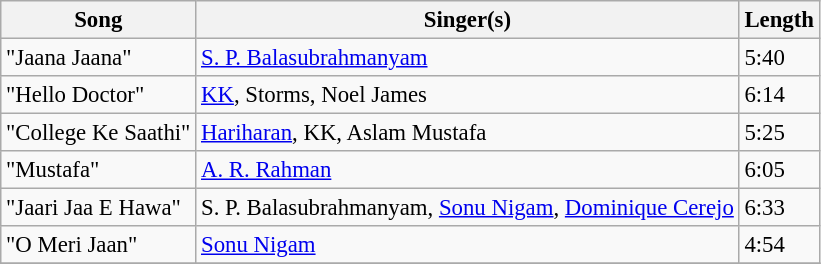<table class="wikitable tracklist" style="font-size:95%;">
<tr>
<th>Song</th>
<th>Singer(s)</th>
<th>Length</th>
</tr>
<tr>
<td>"Jaana Jaana"</td>
<td><a href='#'>S. P. Balasubrahmanyam</a></td>
<td>5:40</td>
</tr>
<tr>
<td>"Hello Doctor"</td>
<td><a href='#'>KK</a>, Storms, Noel James</td>
<td>6:14</td>
</tr>
<tr>
<td>"College Ke Saathi"</td>
<td><a href='#'>Hariharan</a>, KK, Aslam Mustafa</td>
<td>5:25</td>
</tr>
<tr>
<td>"Mustafa"</td>
<td><a href='#'>A. R. Rahman</a></td>
<td>6:05</td>
</tr>
<tr>
<td>"Jaari Jaa E Hawa"</td>
<td>S. P. Balasubrahmanyam, <a href='#'>Sonu Nigam</a>, <a href='#'>Dominique Cerejo</a></td>
<td>6:33</td>
</tr>
<tr>
<td>"O Meri Jaan"</td>
<td><a href='#'>Sonu Nigam</a></td>
<td>4:54</td>
</tr>
<tr>
</tr>
</table>
